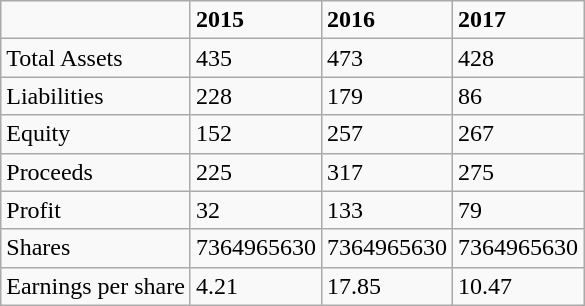<table class="wikitable">
<tr>
<td></td>
<td><strong>2015</strong></td>
<td><strong>2016</strong></td>
<td><strong>2017</strong></td>
</tr>
<tr>
<td>Total Assets</td>
<td>435</td>
<td>473</td>
<td>428</td>
</tr>
<tr>
<td>Liabilities</td>
<td>228</td>
<td>179</td>
<td>86</td>
</tr>
<tr>
<td>Equity</td>
<td>152</td>
<td>257</td>
<td>267</td>
</tr>
<tr>
<td>Proceeds</td>
<td>225</td>
<td>317</td>
<td>275</td>
</tr>
<tr>
<td>Profit</td>
<td>32</td>
<td>133</td>
<td>79</td>
</tr>
<tr>
<td>Shares</td>
<td>7364965630</td>
<td>7364965630</td>
<td>7364965630</td>
</tr>
<tr>
<td>Earnings  per share</td>
<td>4.21</td>
<td>17.85</td>
<td>10.47</td>
</tr>
</table>
